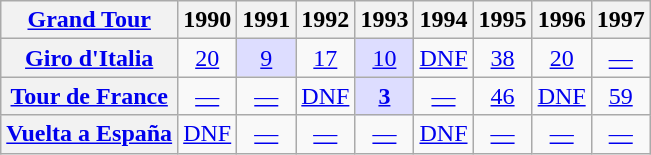<table class="wikitable plainrowheaders">
<tr>
<th scope="col"><a href='#'>Grand Tour</a></th>
<th scope="col">1990</th>
<th scope="col">1991</th>
<th scope="col">1992</th>
<th scope="col">1993</th>
<th scope="col">1994</th>
<th scope="col">1995</th>
<th scope="col">1996</th>
<th scope="col">1997</th>
</tr>
<tr style="text-align:center;">
<th scope="row"> <a href='#'>Giro d'Italia</a></th>
<td><a href='#'>20</a></td>
<td style="background:#ddddff;"><a href='#'>9</a></td>
<td><a href='#'>17</a></td>
<td style="background:#ddddff;"><a href='#'>10</a></td>
<td><a href='#'>DNF</a></td>
<td><a href='#'>38</a></td>
<td><a href='#'>20</a></td>
<td><a href='#'>—</a></td>
</tr>
<tr style="text-align:center;">
<th scope="row"> <a href='#'>Tour de France</a></th>
<td><a href='#'>—</a></td>
<td><a href='#'>—</a></td>
<td><a href='#'>DNF</a></td>
<td style="background:#ddddff;"><strong><a href='#'>3</a></strong></td>
<td><a href='#'>—</a></td>
<td><a href='#'>46</a></td>
<td><a href='#'>DNF</a></td>
<td><a href='#'>59</a></td>
</tr>
<tr style="text-align:center;">
<th scope="row"> <a href='#'>Vuelta a España</a></th>
<td><a href='#'>DNF</a></td>
<td><a href='#'>—</a></td>
<td><a href='#'>—</a></td>
<td><a href='#'>—</a></td>
<td><a href='#'>DNF</a></td>
<td><a href='#'>—</a></td>
<td><a href='#'>—</a></td>
<td><a href='#'>—</a></td>
</tr>
</table>
